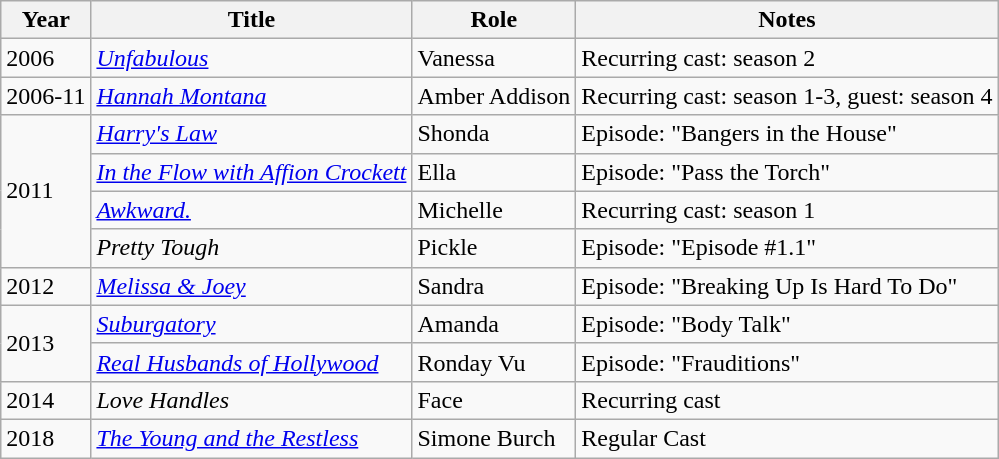<table class="wikitable sortable">
<tr>
<th>Year</th>
<th>Title</th>
<th>Role</th>
<th class="unsortable">Notes</th>
</tr>
<tr>
<td>2006</td>
<td><em><a href='#'>Unfabulous</a></em></td>
<td>Vanessa</td>
<td>Recurring cast: season 2</td>
</tr>
<tr>
<td>2006-11</td>
<td><em><a href='#'>Hannah Montana</a></em></td>
<td>Amber Addison</td>
<td>Recurring cast: season 1-3, guest: season 4</td>
</tr>
<tr>
<td rowspan="4">2011</td>
<td><em><a href='#'>Harry's Law</a></em></td>
<td>Shonda</td>
<td>Episode: "Bangers in the House"</td>
</tr>
<tr>
<td><em><a href='#'>In the Flow with Affion Crockett</a></em></td>
<td>Ella</td>
<td>Episode: "Pass the Torch"</td>
</tr>
<tr>
<td><em><a href='#'>Awkward.</a></em></td>
<td>Michelle</td>
<td>Recurring cast: season 1</td>
</tr>
<tr>
<td><em>Pretty Tough</em></td>
<td>Pickle</td>
<td>Episode: "Episode #1.1"</td>
</tr>
<tr>
<td>2012</td>
<td><em><a href='#'>Melissa & Joey</a></em></td>
<td>Sandra</td>
<td>Episode: "Breaking Up Is Hard To Do"</td>
</tr>
<tr>
<td rowspan="2">2013</td>
<td><em><a href='#'>Suburgatory</a></em></td>
<td>Amanda</td>
<td>Episode: "Body Talk"</td>
</tr>
<tr>
<td><em><a href='#'>Real Husbands of Hollywood</a></em></td>
<td>Ronday Vu</td>
<td>Episode: "Frauditions"</td>
</tr>
<tr>
<td>2014</td>
<td><em>Love Handles</em></td>
<td>Face</td>
<td>Recurring cast</td>
</tr>
<tr>
<td>2018</td>
<td><em><a href='#'>The Young and the Restless</a></em></td>
<td>Simone Burch</td>
<td>Regular Cast</td>
</tr>
</table>
